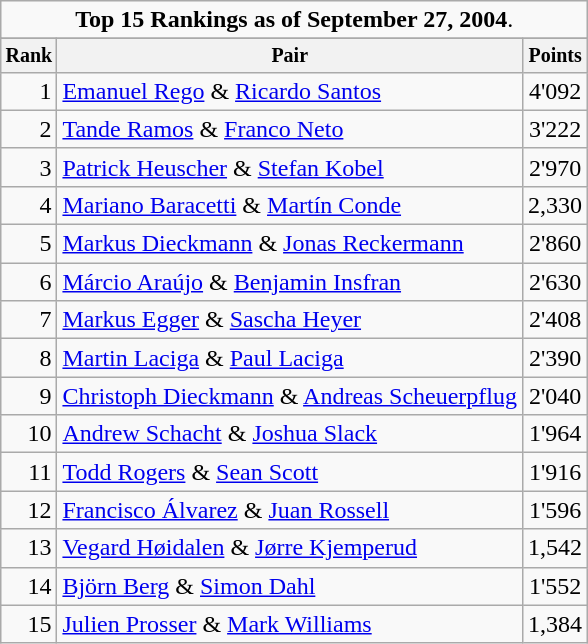<table class="wikitable">
<tr>
<td colspan=4 align="center"><strong>Top 15 Rankings as of September 27, 2004</strong>.</td>
</tr>
<tr>
</tr>
<tr style="font-size:10pt;font-weight:bold">
<th>Rank</th>
<th>Pair</th>
<th>Points</th>
</tr>
<tr>
<td align=right>1</td>
<td> <a href='#'>Emanuel Rego</a> & <a href='#'>Ricardo Santos</a></td>
<td align=center>4'092</td>
</tr>
<tr>
<td align=right>2</td>
<td> <a href='#'>Tande Ramos</a> & <a href='#'>Franco Neto</a></td>
<td align=center>3'222</td>
</tr>
<tr>
<td align=right>3</td>
<td> <a href='#'>Patrick Heuscher</a> & <a href='#'>Stefan Kobel</a></td>
<td align=center>2'970</td>
</tr>
<tr>
<td align=right>4</td>
<td> <a href='#'>Mariano Baracetti</a> & <a href='#'>Martín Conde</a></td>
<td align=center>2,330</td>
</tr>
<tr>
<td align=right>5</td>
<td> <a href='#'>Markus Dieckmann</a> & <a href='#'>Jonas Reckermann</a></td>
<td align=center>2'860</td>
</tr>
<tr>
<td align=right>6</td>
<td> <a href='#'>Márcio Araújo</a> & <a href='#'>Benjamin Insfran</a></td>
<td align=center>2'630</td>
</tr>
<tr>
<td align=right>7</td>
<td> <a href='#'>Markus Egger</a> & <a href='#'>Sascha Heyer</a></td>
<td align=center>2'408</td>
</tr>
<tr>
<td align=right>8</td>
<td> <a href='#'>Martin Laciga</a> & <a href='#'>Paul Laciga</a></td>
<td align=center>2'390</td>
</tr>
<tr>
<td align=right>9</td>
<td> <a href='#'>Christoph Dieckmann</a> & <a href='#'>Andreas Scheuerpflug</a></td>
<td align=center>2'040</td>
</tr>
<tr>
<td align=right>10</td>
<td> <a href='#'>Andrew Schacht</a> & <a href='#'>Joshua Slack</a></td>
<td align=center>1'964</td>
</tr>
<tr>
<td align=right>11</td>
<td> <a href='#'>Todd Rogers</a> & <a href='#'>Sean Scott</a></td>
<td align=center>1'916</td>
</tr>
<tr>
<td align=right>12</td>
<td> <a href='#'>Francisco Álvarez</a> & <a href='#'>Juan Rossell</a></td>
<td align=center>1'596</td>
</tr>
<tr>
<td align=right>13</td>
<td> <a href='#'>Vegard Høidalen</a> & <a href='#'>Jørre Kjemperud</a></td>
<td align=center>1,542</td>
</tr>
<tr>
<td align=right>14</td>
<td> <a href='#'>Björn Berg</a> & <a href='#'>Simon Dahl</a></td>
<td align=center>1'552</td>
</tr>
<tr>
<td align=right>15</td>
<td> <a href='#'>Julien Prosser</a> & <a href='#'>Mark Williams</a></td>
<td align=center>1,384</td>
</tr>
</table>
